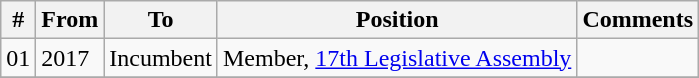<table class="wikitable sortable">
<tr>
<th>#</th>
<th>From</th>
<th>To</th>
<th>Position</th>
<th>Comments</th>
</tr>
<tr>
<td>01</td>
<td>2017</td>
<td>Incumbent</td>
<td>Member, <a href='#'>17th Legislative Assembly</a></td>
<td></td>
</tr>
<tr>
</tr>
</table>
